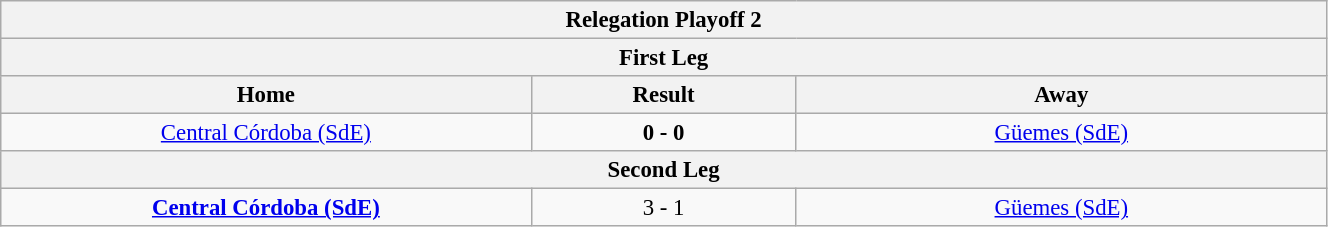<table align=center class="wikitable collapsed" style="font-size:95%; text-align: center; width: 70%;">
<tr>
<th colspan=100% style="with: 100%;" align=center>Relegation Playoff 2</th>
</tr>
<tr>
<th colspan=100% style="with: 75%;" align=center>First Leg</th>
</tr>
<tr>
<th width=30%>Home</th>
<th width=15%>Result</th>
<th width=30%>Away</th>
</tr>
<tr align=center>
<td><a href='#'>Central Córdoba (SdE)</a></td>
<td><strong>0 - 0</strong></td>
<td><a href='#'>Güemes (SdE)</a></td>
</tr>
<tr>
<th colspan=100% style="with: 75%;" align=center>Second Leg</th>
</tr>
<tr align=center>
<td><strong><a href='#'>Central Córdoba (SdE)</a></strong></td>
<td>3 - 1</td>
<td><a href='#'>Güemes (SdE)</a></td>
</tr>
</table>
